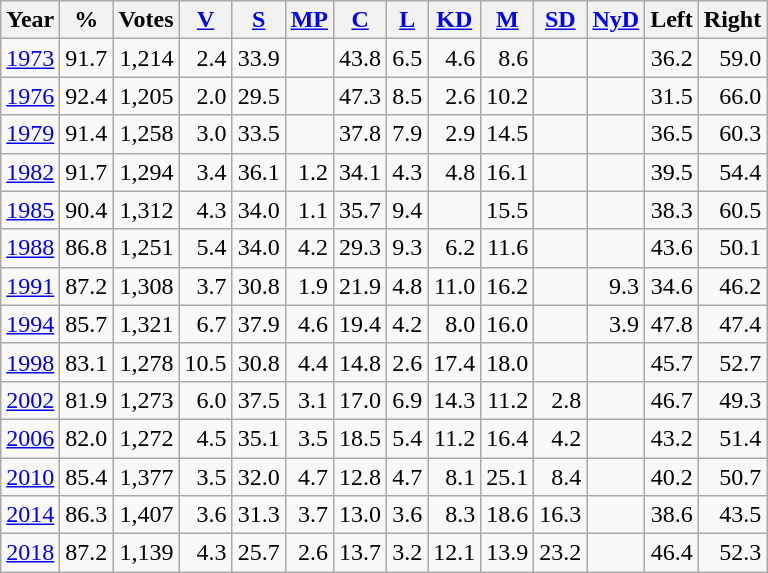<table class="wikitable sortable" style=text-align:right>
<tr>
<th>Year</th>
<th>%</th>
<th>Votes</th>
<th><a href='#'>V</a></th>
<th><a href='#'>S</a></th>
<th><a href='#'>MP</a></th>
<th><a href='#'>C</a></th>
<th><a href='#'>L</a></th>
<th><a href='#'>KD</a></th>
<th><a href='#'>M</a></th>
<th><a href='#'>SD</a></th>
<th><a href='#'>NyD</a></th>
<th>Left</th>
<th>Right</th>
</tr>
<tr>
<td align=left><a href='#'>1973</a></td>
<td>91.7</td>
<td>1,214</td>
<td>2.4</td>
<td>33.9</td>
<td></td>
<td>43.8</td>
<td>6.5</td>
<td>4.6</td>
<td>8.6</td>
<td></td>
<td></td>
<td>36.2</td>
<td>59.0</td>
</tr>
<tr>
<td align=left><a href='#'>1976</a></td>
<td>92.4</td>
<td>1,205</td>
<td>2.0</td>
<td>29.5</td>
<td></td>
<td>47.3</td>
<td>8.5</td>
<td>2.6</td>
<td>10.2</td>
<td></td>
<td></td>
<td>31.5</td>
<td>66.0</td>
</tr>
<tr>
<td align=left><a href='#'>1979</a></td>
<td>91.4</td>
<td>1,258</td>
<td>3.0</td>
<td>33.5</td>
<td></td>
<td>37.8</td>
<td>7.9</td>
<td>2.9</td>
<td>14.5</td>
<td></td>
<td></td>
<td>36.5</td>
<td>60.3</td>
</tr>
<tr>
<td align=left><a href='#'>1982</a></td>
<td>91.7</td>
<td>1,294</td>
<td>3.4</td>
<td>36.1</td>
<td>1.2</td>
<td>34.1</td>
<td>4.3</td>
<td>4.8</td>
<td>16.1</td>
<td></td>
<td></td>
<td>39.5</td>
<td>54.4</td>
</tr>
<tr>
<td align=left><a href='#'>1985</a></td>
<td>90.4</td>
<td>1,312</td>
<td>4.3</td>
<td>34.0</td>
<td>1.1</td>
<td>35.7</td>
<td>9.4</td>
<td></td>
<td>15.5</td>
<td></td>
<td></td>
<td>38.3</td>
<td>60.5</td>
</tr>
<tr>
<td align=left><a href='#'>1988</a></td>
<td>86.8</td>
<td>1,251</td>
<td>5.4</td>
<td>34.0</td>
<td>4.2</td>
<td>29.3</td>
<td>9.3</td>
<td>6.2</td>
<td>11.6</td>
<td></td>
<td></td>
<td>43.6</td>
<td>50.1</td>
</tr>
<tr>
<td align=left><a href='#'>1991</a></td>
<td>87.2</td>
<td>1,308</td>
<td>3.7</td>
<td>30.8</td>
<td>1.9</td>
<td>21.9</td>
<td>4.8</td>
<td>11.0</td>
<td>16.2</td>
<td></td>
<td>9.3</td>
<td>34.6</td>
<td>46.2</td>
</tr>
<tr>
<td align=left><a href='#'>1994</a></td>
<td>85.7</td>
<td>1,321</td>
<td>6.7</td>
<td>37.9</td>
<td>4.6</td>
<td>19.4</td>
<td>4.2</td>
<td>8.0</td>
<td>16.0</td>
<td></td>
<td>3.9</td>
<td>47.8</td>
<td>47.4</td>
</tr>
<tr>
<td align=left><a href='#'>1998</a></td>
<td>83.1</td>
<td>1,278</td>
<td>10.5</td>
<td>30.8</td>
<td>4.4</td>
<td>14.8</td>
<td>2.6</td>
<td>17.4</td>
<td>18.0</td>
<td></td>
<td></td>
<td>45.7</td>
<td>52.7</td>
</tr>
<tr>
<td align=left><a href='#'>2002</a></td>
<td>81.9</td>
<td>1,273</td>
<td>6.0</td>
<td>37.5</td>
<td>3.1</td>
<td>17.0</td>
<td>6.9</td>
<td>14.3</td>
<td>11.2</td>
<td>2.8</td>
<td></td>
<td>46.7</td>
<td>49.3</td>
</tr>
<tr>
<td align=left><a href='#'>2006</a></td>
<td>82.0</td>
<td>1,272</td>
<td>4.5</td>
<td>35.1</td>
<td>3.5</td>
<td>18.5</td>
<td>5.4</td>
<td>11.2</td>
<td>16.4</td>
<td>4.2</td>
<td></td>
<td>43.2</td>
<td>51.4</td>
</tr>
<tr>
<td align=left><a href='#'>2010</a></td>
<td>85.4</td>
<td>1,377</td>
<td>3.5</td>
<td>32.0</td>
<td>4.7</td>
<td>12.8</td>
<td>4.7</td>
<td>8.1</td>
<td>25.1</td>
<td>8.4</td>
<td></td>
<td>40.2</td>
<td>50.7</td>
</tr>
<tr>
<td align=left><a href='#'>2014</a></td>
<td>86.3</td>
<td>1,407</td>
<td>3.6</td>
<td>31.3</td>
<td>3.7</td>
<td>13.0</td>
<td>3.6</td>
<td>8.3</td>
<td>18.6</td>
<td>16.3</td>
<td></td>
<td>38.6</td>
<td>43.5</td>
</tr>
<tr>
<td align=left><a href='#'>2018</a></td>
<td>87.2</td>
<td>1,139</td>
<td>4.3</td>
<td>25.7</td>
<td>2.6</td>
<td>13.7</td>
<td>3.2</td>
<td>12.1</td>
<td>13.9</td>
<td>23.2</td>
<td></td>
<td>46.4</td>
<td>52.3</td>
</tr>
</table>
